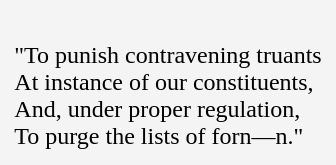<table cellpadding=10 border="0" align=center>
<tr>
<td bgcolor=#f4f4f4><br>"To punish contravening truants<br> 
At instance of our constituents,<br> 
And, under proper regulation,<br> 
To purge the lists of forn—n."<br></td>
</tr>
</table>
